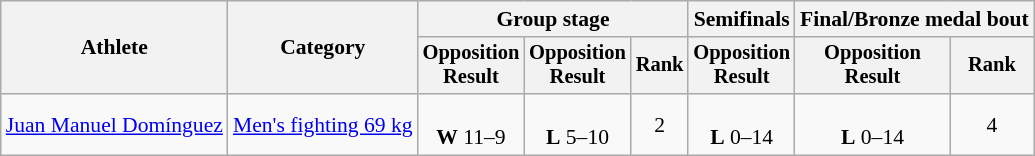<table class="wikitable" style="text-align:center; font-size:90%">
<tr>
<th rowspan=2>Athlete</th>
<th rowspan=2>Category</th>
<th colspan=3>Group stage</th>
<th>Semifinals</th>
<th colspan=2>Final/Bronze medal bout</th>
</tr>
<tr style="font-size:95%">
<th>Opposition<br>Result</th>
<th>Opposition<br>Result</th>
<th>Rank</th>
<th>Opposition<br>Result</th>
<th>Opposition<br>Result</th>
<th>Rank</th>
</tr>
<tr>
<td align=left><a href='#'>Juan Manuel Domínguez</a></td>
<td align=left><a href='#'>Men's fighting 69 kg</a></td>
<td><br> <strong>W</strong> 11–9</td>
<td><br> <strong>L</strong> 5–10</td>
<td>2</td>
<td><br> <strong>L</strong> 0–14</td>
<td><br> <strong>L</strong> 0–14</td>
<td>4</td>
</tr>
</table>
